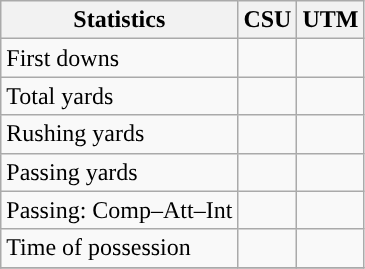<table class="wikitable" style="float: left;">
<tr>
<th>Statistics</th>
<th>CSU</th>
<th>UTM</th>
</tr>
<tr>
<td>First downs</td>
<td></td>
<td></td>
</tr>
<tr>
<td>Total yards</td>
<td></td>
<td></td>
</tr>
<tr>
<td>Rushing yards</td>
<td></td>
<td></td>
</tr>
<tr>
<td>Passing yards</td>
<td></td>
<td></td>
</tr>
<tr>
<td>Passing: Comp–Att–Int</td>
<td></td>
<td></td>
</tr>
<tr>
<td>Time of possession</td>
<td></td>
<td></td>
</tr>
<tr>
</tr>
</table>
